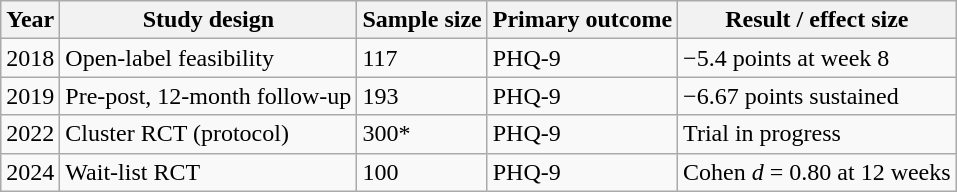<table class="wikitable sortable">
<tr>
<th>Year</th>
<th>Study design</th>
<th>Sample size</th>
<th>Primary outcome</th>
<th>Result / effect size</th>
</tr>
<tr>
<td>2018</td>
<td>Open-label feasibility</td>
<td>117</td>
<td>PHQ-9</td>
<td>−5.4 points at week 8</td>
</tr>
<tr>
<td>2019</td>
<td>Pre-post, 12-month follow-up</td>
<td>193</td>
<td>PHQ-9</td>
<td>−6.67 points sustained</td>
</tr>
<tr>
<td>2022</td>
<td>Cluster RCT (protocol)</td>
<td>300*</td>
<td>PHQ-9</td>
<td>Trial in progress</td>
</tr>
<tr>
<td>2024</td>
<td>Wait-list RCT</td>
<td>100</td>
<td>PHQ-9</td>
<td>Cohen <em>d</em> = 0.80 at 12 weeks</td>
</tr>
</table>
